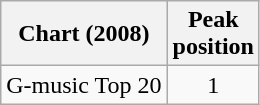<table class="wikitable">
<tr>
<th>Chart (2008)</th>
<th>Peak<br>position</th>
</tr>
<tr>
<td>G-music Top 20</td>
<td align="center">1</td>
</tr>
</table>
